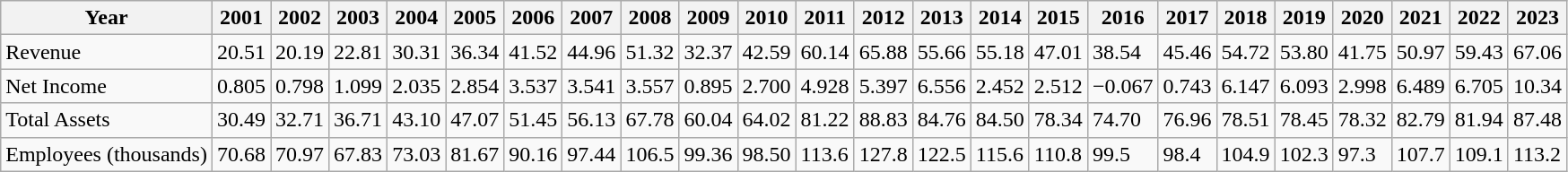<table class="wikitable">
<tr>
<th>Year</th>
<th>2001</th>
<th>2002</th>
<th>2003</th>
<th>2004</th>
<th>2005</th>
<th>2006</th>
<th>2007</th>
<th>2008</th>
<th>2009</th>
<th>2010</th>
<th>2011</th>
<th>2012</th>
<th>2013</th>
<th>2014</th>
<th>2015</th>
<th>2016</th>
<th>2017</th>
<th>2018</th>
<th>2019</th>
<th>2020</th>
<th>2021</th>
<th>2022</th>
<th>2023</th>
</tr>
<tr>
<td>Revenue</td>
<td>20.51</td>
<td>20.19</td>
<td>22.81</td>
<td>30.31</td>
<td>36.34</td>
<td>41.52</td>
<td>44.96</td>
<td>51.32</td>
<td>32.37</td>
<td>42.59</td>
<td>60.14</td>
<td>65.88</td>
<td>55.66</td>
<td>55.18</td>
<td>47.01</td>
<td>38.54</td>
<td>45.46</td>
<td>54.72</td>
<td>53.80</td>
<td>41.75</td>
<td>50.97</td>
<td>59.43</td>
<td>67.06</td>
</tr>
<tr>
<td>Net Income</td>
<td>0.805</td>
<td>0.798</td>
<td>1.099</td>
<td>2.035</td>
<td>2.854</td>
<td>3.537</td>
<td>3.541</td>
<td>3.557</td>
<td>0.895</td>
<td>2.700</td>
<td>4.928</td>
<td>5.397</td>
<td>6.556</td>
<td>2.452</td>
<td>2.512</td>
<td>−0.067</td>
<td>0.743</td>
<td>6.147</td>
<td>6.093</td>
<td>2.998</td>
<td>6.489</td>
<td>6.705</td>
<td>10.34</td>
</tr>
<tr>
<td>Total Assets</td>
<td>30.49</td>
<td>32.71</td>
<td>36.71</td>
<td>43.10</td>
<td>47.07</td>
<td>51.45</td>
<td>56.13</td>
<td>67.78</td>
<td>60.04</td>
<td>64.02</td>
<td>81.22</td>
<td>88.83</td>
<td>84.76</td>
<td>84.50</td>
<td>78.34</td>
<td>74.70</td>
<td>76.96</td>
<td>78.51</td>
<td>78.45</td>
<td>78.32</td>
<td>82.79</td>
<td>81.94</td>
<td>87.48</td>
</tr>
<tr>
<td>Employees (thousands)</td>
<td>70.68</td>
<td>70.97</td>
<td>67.83</td>
<td>73.03</td>
<td>81.67</td>
<td>90.16</td>
<td>97.44</td>
<td>106.5</td>
<td>99.36</td>
<td>98.50</td>
<td>113.6</td>
<td>127.8</td>
<td>122.5</td>
<td>115.6</td>
<td>110.8</td>
<td>99.5</td>
<td>98.4</td>
<td>104.9</td>
<td>102.3</td>
<td>97.3</td>
<td>107.7</td>
<td>109.1</td>
<td>113.2</td>
</tr>
</table>
